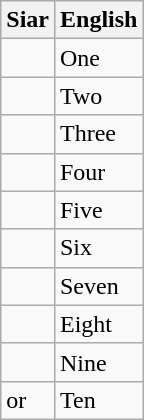<table class="wikitable">
<tr>
<th>Siar</th>
<th>English</th>
</tr>
<tr>
<td></td>
<td>One</td>
</tr>
<tr>
<td></td>
<td>Two</td>
</tr>
<tr>
<td></td>
<td>Three</td>
</tr>
<tr>
<td></td>
<td>Four</td>
</tr>
<tr>
<td></td>
<td>Five</td>
</tr>
<tr>
<td></td>
<td>Six</td>
</tr>
<tr>
<td></td>
<td>Seven</td>
</tr>
<tr>
<td></td>
<td>Eight</td>
</tr>
<tr>
<td></td>
<td>Nine</td>
</tr>
<tr>
<td> or </td>
<td>Ten</td>
</tr>
</table>
